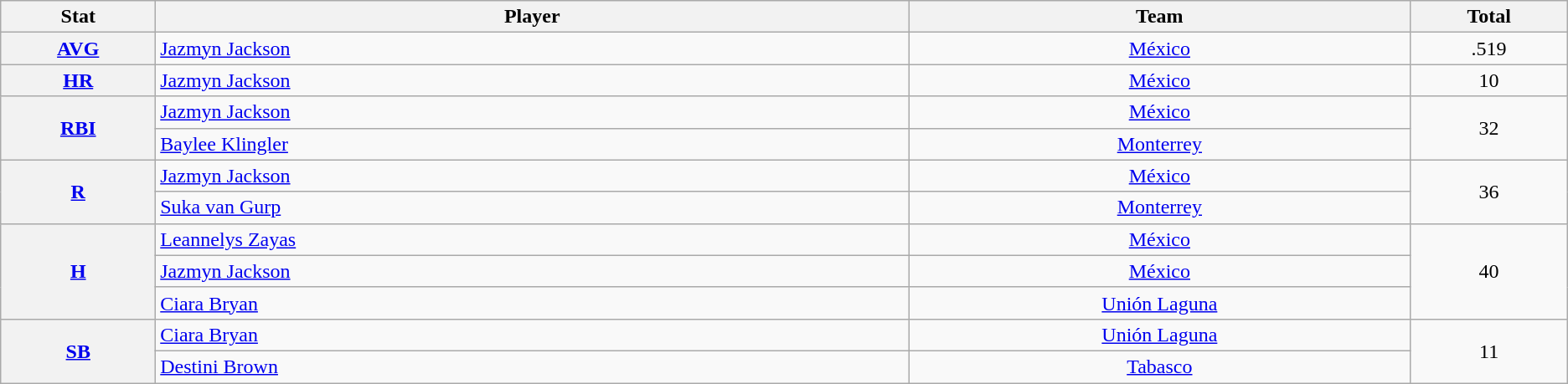<table class="wikitable" style="text-align:center;">
<tr>
<th scope="col" width="3%">Stat</th>
<th scope="col" width="15%">Player</th>
<th scope="col" width="10%">Team</th>
<th scope="col" width="3%">Total</th>
</tr>
<tr>
<th scope="row" style="text-align:center;"><a href='#'>AVG</a></th>
<td style="text-align:left;"> <a href='#'>Jazmyn Jackson</a></td>
<td><a href='#'>México</a></td>
<td>.519</td>
</tr>
<tr>
<th scope="row" style="text-align:center;"><a href='#'>HR</a></th>
<td style="text-align:left;"> <a href='#'>Jazmyn Jackson</a></td>
<td><a href='#'>México</a></td>
<td>10</td>
</tr>
<tr>
<th scope="row" style="text-align:center;" rowspan=2><a href='#'>RBI</a></th>
<td style="text-align:left;"> <a href='#'>Jazmyn Jackson</a></td>
<td><a href='#'>México</a></td>
<td rowspan=2>32</td>
</tr>
<tr>
<td style="text-align:left;"> <a href='#'>Baylee Klingler</a></td>
<td><a href='#'>Monterrey</a></td>
</tr>
<tr>
<th scope="row" style="text-align:center;" rowspan=2><a href='#'>R</a></th>
<td style="text-align:left;"> <a href='#'>Jazmyn Jackson</a></td>
<td><a href='#'>México</a></td>
<td rowspan=2>36</td>
</tr>
<tr>
<td style="text-align:left;"> <a href='#'>Suka van Gurp</a></td>
<td><a href='#'>Monterrey</a></td>
</tr>
<tr>
<th scope="row" style="text-align:center;" rowspan=3><a href='#'>H</a></th>
<td style="text-align:left;"> <a href='#'>Leannelys Zayas</a></td>
<td><a href='#'>México</a></td>
<td rowspan=3>40</td>
</tr>
<tr>
<td style="text-align:left;"> <a href='#'>Jazmyn Jackson</a></td>
<td><a href='#'>México</a></td>
</tr>
<tr>
<td style="text-align:left;"> <a href='#'>Ciara Bryan</a></td>
<td><a href='#'>Unión Laguna</a></td>
</tr>
<tr>
<th scope="row" style="text-align:center;" rowspan=2><a href='#'>SB</a></th>
<td style="text-align:left;"> <a href='#'>Ciara Bryan</a></td>
<td><a href='#'>Unión Laguna</a></td>
<td rowspan=2>11</td>
</tr>
<tr>
<td style="text-align:left;"> <a href='#'>Destini Brown</a></td>
<td><a href='#'>Tabasco</a></td>
</tr>
</table>
